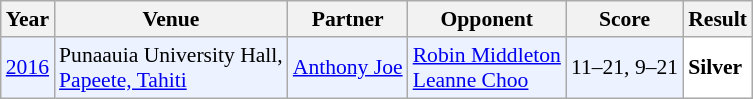<table class="sortable wikitable" style="font-size: 90%;">
<tr>
<th>Year</th>
<th>Venue</th>
<th>Partner</th>
<th>Opponent</th>
<th>Score</th>
<th>Result</th>
</tr>
<tr style="background:#ECF2FF">
<td align="center"><a href='#'>2016</a></td>
<td align="left">Punaauia University Hall,<br><a href='#'>Papeete, Tahiti</a></td>
<td align="left"> <a href='#'>Anthony Joe</a></td>
<td align="left"> <a href='#'>Robin Middleton</a> <br>  <a href='#'>Leanne Choo</a></td>
<td align="left">11–21, 9–21</td>
<td style="text-align:left; background:white"> <strong>Silver</strong></td>
</tr>
</table>
